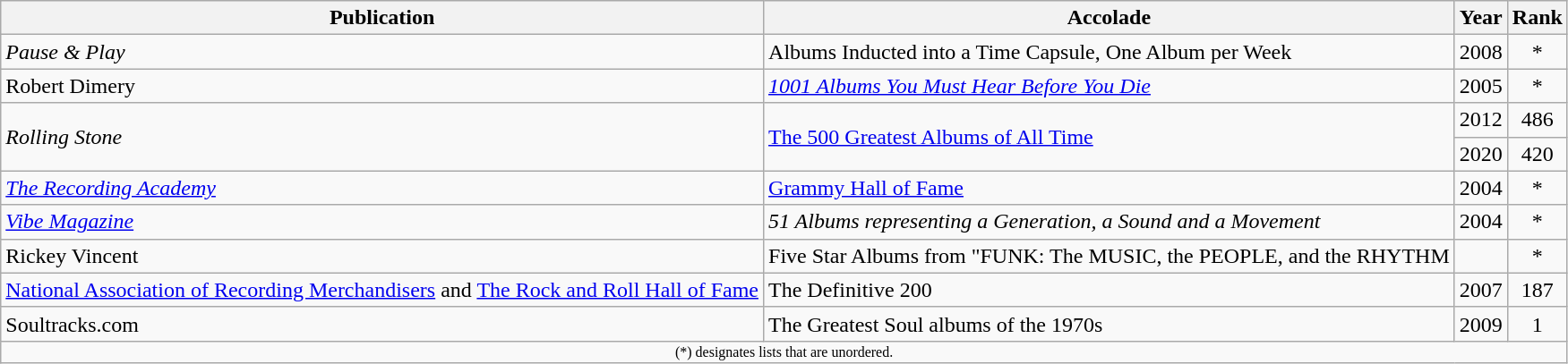<table class="wikitable">
<tr>
<th>Publication</th>
<th>Accolade</th>
<th>Year</th>
<th>Rank</th>
</tr>
<tr>
<td><em>Pause & Play</em></td>
<td>Albums Inducted into a Time Capsule, One Album per Week</td>
<td>2008</td>
<td style="text-align:center;">*</td>
</tr>
<tr>
<td>Robert Dimery</td>
<td><em><a href='#'>1001 Albums You Must Hear Before You Die</a></em></td>
<td>2005</td>
<td style="text-align:center;">*</td>
</tr>
<tr>
<td rowspan=2><em>Rolling Stone</em></td>
<td rowspan=2><a href='#'>The 500 Greatest Albums of All Time</a></td>
<td>2012</td>
<td style="text-align:center;">486</td>
</tr>
<tr>
<td>2020</td>
<td style="text-align:center;">420</td>
</tr>
<tr>
<td><em><a href='#'>The Recording Academy</a></em></td>
<td><a href='#'>Grammy Hall of Fame</a></td>
<td>2004</td>
<td style="text-align:center;">*</td>
</tr>
<tr>
<td><em><a href='#'>Vibe Magazine</a></em></td>
<td><em>51 Albums representing a Generation, a Sound and a Movement</em></td>
<td>2004</td>
<td style="text-align:center;">*</td>
</tr>
<tr>
<td>Rickey Vincent</td>
<td>Five Star Albums from "FUNK: The MUSIC, the PEOPLE, and the RHYTHM</td>
<td></td>
<td style="text-align:center;">*</td>
</tr>
<tr>
<td><a href='#'>National Association of Recording Merchandisers</a> and <a href='#'>The Rock and Roll Hall of Fame</a></td>
<td>The Definitive 200</td>
<td>2007</td>
<td style="text-align:center;">187</td>
</tr>
<tr>
<td>Soultracks.com</td>
<td>The Greatest Soul albums of the 1970s</td>
<td>2009</td>
<td style="text-align:center;">1</td>
</tr>
<tr>
<td colspan="7" style="text-align:center; font-size:8pt;">(*) designates lists that are unordered.</td>
</tr>
</table>
